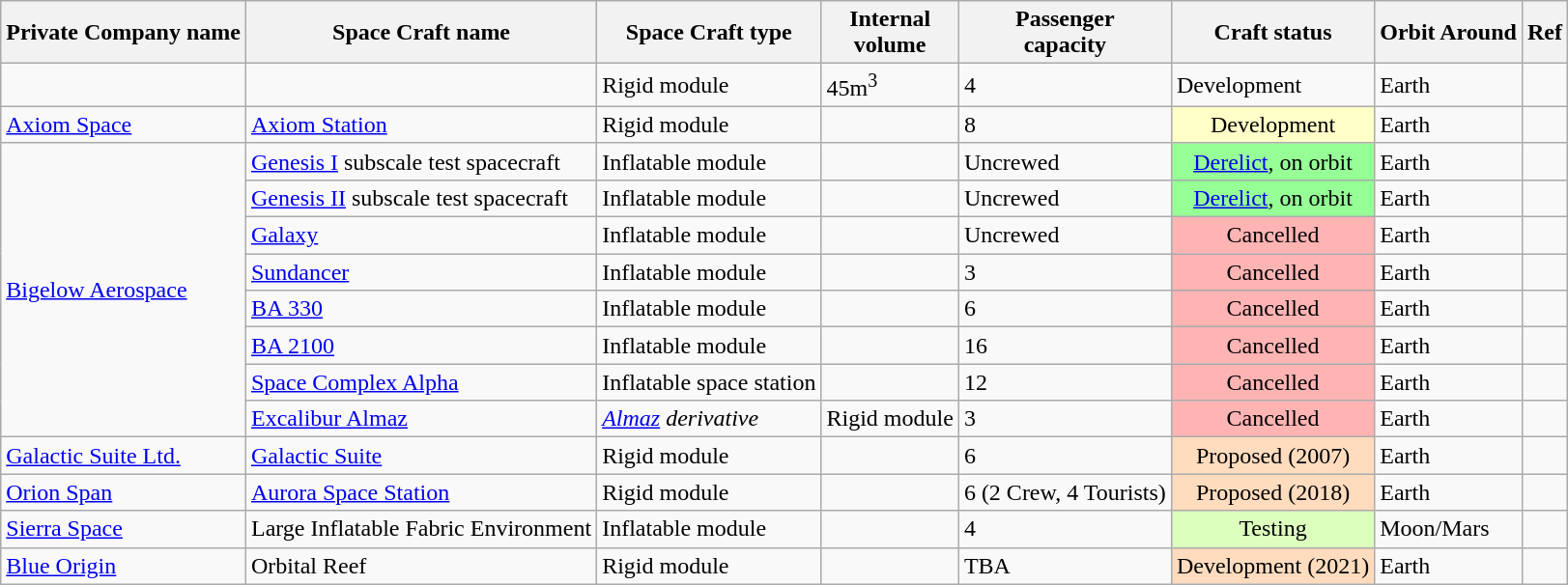<table class="wikitable sortable">
<tr>
<th>Private Company name</th>
<th>Space Craft name</th>
<th>Space Craft type</th>
<th>Internal<br>volume</th>
<th>Passenger<br>capacity</th>
<th>Craft status</th>
<th>Orbit Around</th>
<th>Ref</th>
</tr>
<tr>
<td></td>
<td></td>
<td>Rigid module</td>
<td>45m<sup>3</sup></td>
<td>4</td>
<td>Development</td>
<td>Earth</td>
<td></td>
</tr>
<tr>
<td><a href='#'>Axiom Space</a></td>
<td><a href='#'>Axiom Station</a></td>
<td>Rigid module</td>
<td></td>
<td>8</td>
<td style="text-align: center; background: rgb(255,255,200)">Development</td>
<td>Earth</td>
<td></td>
</tr>
<tr>
<td rowspan=8><a href='#'>Bigelow Aerospace</a></td>
<td><a href='#'>Genesis I</a> subscale test spacecraft</td>
<td>Inflatable module</td>
<td></td>
<td>Uncrewed</td>
<td style="text-align: center; background: rgb(150,255,150)"><a href='#'>Derelict</a>, on orbit</td>
<td>Earth</td>
<td></td>
</tr>
<tr>
<td><a href='#'>Genesis II</a> subscale test spacecraft</td>
<td>Inflatable module</td>
<td></td>
<td>Uncrewed</td>
<td style="text-align: center; background: rgb(150,255,150)"><a href='#'>Derelict</a>, on orbit</td>
<td>Earth</td>
<td></td>
</tr>
<tr>
<td><a href='#'>Galaxy</a></td>
<td>Inflatable module</td>
<td></td>
<td>Uncrewed</td>
<td style="text-align: center; background: rgb(255,180,180)">Cancelled</td>
<td>Earth</td>
<td></td>
</tr>
<tr>
<td><a href='#'>Sundancer</a></td>
<td>Inflatable module</td>
<td></td>
<td>3</td>
<td style="text-align: center; background: rgb(255,180,180)">Cancelled</td>
<td>Earth</td>
<td></td>
</tr>
<tr>
<td><a href='#'>BA 330</a></td>
<td>Inflatable module</td>
<td></td>
<td>6</td>
<td style="text-align: center; background:rgb(255,180,180)">Cancelled</td>
<td>Earth</td>
<td></td>
</tr>
<tr>
<td><a href='#'>BA 2100</a></td>
<td>Inflatable module</td>
<td></td>
<td>16</td>
<td style="text-align: center; background: rgb(255,180,180)">Cancelled</td>
<td>Earth</td>
<td></td>
</tr>
<tr>
<td><a href='#'>Space Complex Alpha</a></td>
<td>Inflatable space station</td>
<td></td>
<td>12</td>
<td style="text-align: center; background: rgb(255,180,180)">Cancelled </td>
<td>Earth</td>
<td></td>
</tr>
<tr>
<td><a href='#'>Excalibur Almaz</a></td>
<td><em><a href='#'>Almaz</a> derivative</em></td>
<td>Rigid module</td>
<td>3</td>
<td style="text-align: center; background: rgb(255,180,180)">Cancelled</td>
<td>Earth</td>
<td></td>
</tr>
<tr>
<td><a href='#'>Galactic Suite Ltd.</a></td>
<td><a href='#'>Galactic Suite</a></td>
<td>Rigid module</td>
<td></td>
<td>6</td>
<td style="text-align: center; background: rgb(255,220,190)">Proposed (2007)</td>
<td>Earth</td>
<td></td>
</tr>
<tr>
<td><a href='#'>Orion Span</a></td>
<td><a href='#'>Aurora Space Station</a></td>
<td>Rigid module</td>
<td></td>
<td>6 (2 Crew, 4 Tourists)</td>
<td style="text-align: center; background: rgb(255,220,190)">Proposed (2018)</td>
<td>Earth</td>
<td></td>
</tr>
<tr>
<td><a href='#'>Sierra Space</a></td>
<td>Large Inflatable Fabric Environment</td>
<td>Inflatable module</td>
<td></td>
<td>4</td>
<td style="text-align: center; background: rgb(220,255,190)">Testing</td>
<td>Moon/Mars</td>
<td></td>
</tr>
<tr>
<td><a href='#'>Blue Origin</a></td>
<td>Orbital Reef</td>
<td>Rigid module</td>
<td></td>
<td>TBA</td>
<td style="text-align: center; background: rgb(255,220,190)">Development (2021)</td>
<td>Earth</td>
<td></td>
</tr>
</table>
